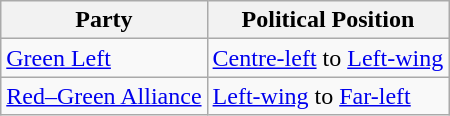<table class="wikitable mw-collapsible mw-collapsed">
<tr>
<th>Party</th>
<th>Political Position</th>
</tr>
<tr>
<td><a href='#'>Green Left</a></td>
<td><a href='#'>Centre-left</a> to <a href='#'>Left-wing</a></td>
</tr>
<tr>
<td><a href='#'>Red–Green Alliance</a></td>
<td><a href='#'>Left-wing</a> to <a href='#'>Far-left</a></td>
</tr>
</table>
